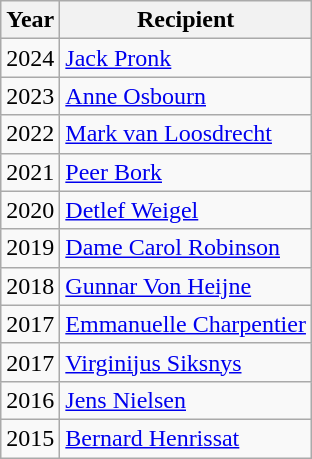<table class="wikitable">
<tr>
<th>Year</th>
<th>Recipient</th>
</tr>
<tr>
<td>2024</td>
<td><a href='#'>Jack Pronk</a></td>
</tr>
<tr>
<td>2023</td>
<td><a href='#'>Anne Osbourn</a></td>
</tr>
<tr>
<td>2022</td>
<td><a href='#'>Mark van Loosdrecht</a></td>
</tr>
<tr>
<td>2021</td>
<td><a href='#'>Peer Bork</a></td>
</tr>
<tr>
<td>2020</td>
<td><a href='#'>Detlef Weigel</a></td>
</tr>
<tr>
<td>2019</td>
<td><a href='#'>Dame Carol Robinson</a></td>
</tr>
<tr>
<td>2018</td>
<td><a href='#'>Gunnar Von Heijne</a></td>
</tr>
<tr>
<td>2017</td>
<td><a href='#'>Emmanuelle Charpentier</a></td>
</tr>
<tr>
<td>2017</td>
<td><a href='#'>Virginijus Siksnys</a></td>
</tr>
<tr>
<td>2016</td>
<td><a href='#'>Jens Nielsen</a></td>
</tr>
<tr>
<td>2015</td>
<td><a href='#'>Bernard Henrissat</a></td>
</tr>
</table>
